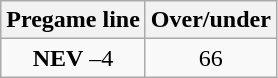<table class="wikitable">
<tr align="center">
<th style=>Pregame line</th>
<th style=>Over/under</th>
</tr>
<tr align="center">
<td><strong>NEV</strong> –4</td>
<td>66</td>
</tr>
</table>
